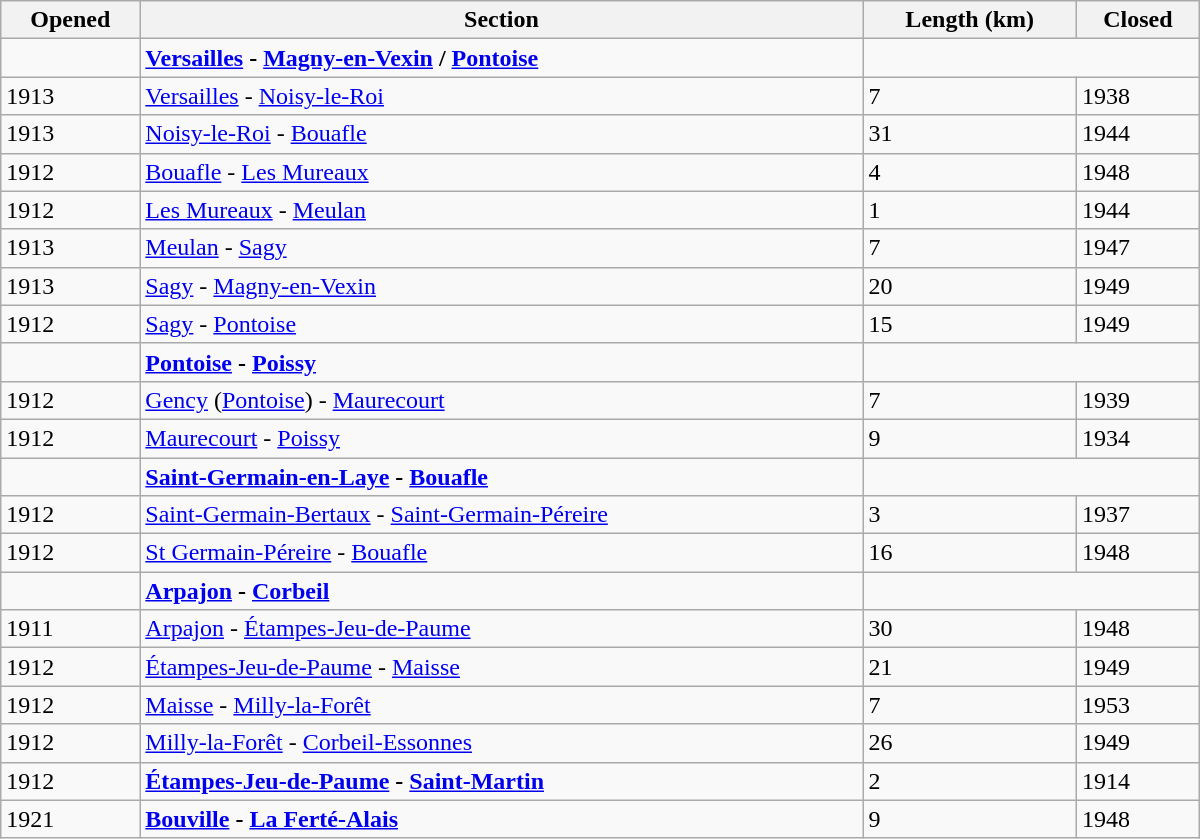<table class="wikitable" width="800">
<tr>
<th>Opened</th>
<th>Section</th>
<th>Length (km)</th>
<th>Closed</th>
</tr>
<tr>
<td></td>
<td><strong><a href='#'>Versailles</a> - <a href='#'>Magny-en-Vexin</a> / <a href='#'>Pontoise</a></strong></td>
</tr>
<tr>
<td>1913</td>
<td><a href='#'>Versailles</a> - <a href='#'>Noisy-le-Roi</a></td>
<td>7</td>
<td>1938</td>
</tr>
<tr>
<td>1913</td>
<td><a href='#'>Noisy-le-Roi</a> - <a href='#'>Bouafle</a></td>
<td>31</td>
<td>1944</td>
</tr>
<tr>
<td>1912</td>
<td><a href='#'>Bouafle</a> - <a href='#'>Les Mureaux</a></td>
<td>4</td>
<td>1948</td>
</tr>
<tr>
<td>1912</td>
<td><a href='#'>Les Mureaux</a> - <a href='#'>Meulan</a></td>
<td>1</td>
<td>1944</td>
</tr>
<tr>
<td>1913</td>
<td><a href='#'>Meulan</a> - <a href='#'>Sagy</a></td>
<td>7</td>
<td>1947</td>
</tr>
<tr>
<td>1913</td>
<td><a href='#'>Sagy</a> - <a href='#'>Magny-en-Vexin</a></td>
<td>20</td>
<td>1949</td>
</tr>
<tr>
<td>1912</td>
<td><a href='#'>Sagy</a> - <a href='#'>Pontoise</a></td>
<td>15</td>
<td>1949</td>
</tr>
<tr>
<td></td>
<td><strong><a href='#'>Pontoise</a> - <a href='#'>Poissy</a></strong></td>
</tr>
<tr>
<td>1912</td>
<td><a href='#'>Gency</a> (<a href='#'>Pontoise</a>) - <a href='#'>Maurecourt</a></td>
<td>7</td>
<td>1939</td>
</tr>
<tr>
<td>1912</td>
<td><a href='#'>Maurecourt</a> - <a href='#'>Poissy</a></td>
<td>9</td>
<td>1934</td>
</tr>
<tr>
<td></td>
<td><strong><a href='#'>Saint-Germain-en-Laye</a> - <a href='#'>Bouafle</a></strong></td>
</tr>
<tr>
<td>1912</td>
<td><a href='#'>Saint-Germain-Bertaux</a> - <a href='#'>Saint-Germain-Péreire</a></td>
<td>3</td>
<td>1937</td>
</tr>
<tr>
<td>1912</td>
<td><a href='#'>St Germain-Péreire</a> - <a href='#'>Bouafle</a></td>
<td>16</td>
<td>1948</td>
</tr>
<tr>
<td></td>
<td><strong><a href='#'>Arpajon</a> - <a href='#'>Corbeil</a></strong></td>
</tr>
<tr>
<td>1911</td>
<td><a href='#'>Arpajon</a> - <a href='#'>Étampes-Jeu-de-Paume</a></td>
<td>30</td>
<td>1948</td>
</tr>
<tr>
<td>1912</td>
<td><a href='#'>Étampes-Jeu-de-Paume</a> - <a href='#'>Maisse</a></td>
<td>21</td>
<td>1949</td>
</tr>
<tr>
<td>1912</td>
<td><a href='#'>Maisse</a> - <a href='#'>Milly-la-Forêt</a></td>
<td>7</td>
<td>1953</td>
</tr>
<tr>
<td>1912</td>
<td><a href='#'>Milly-la-Forêt</a> - <a href='#'>Corbeil-Essonnes</a></td>
<td>26</td>
<td>1949</td>
</tr>
<tr>
<td>1912</td>
<td><strong><a href='#'>Étampes-Jeu-de-Paume</a> - <a href='#'>Saint-Martin</a></strong></td>
<td>2</td>
<td>1914</td>
</tr>
<tr>
<td>1921</td>
<td><strong><a href='#'>Bouville</a> - <a href='#'>La Ferté-Alais</a></strong></td>
<td>9</td>
<td>1948</td>
</tr>
</table>
